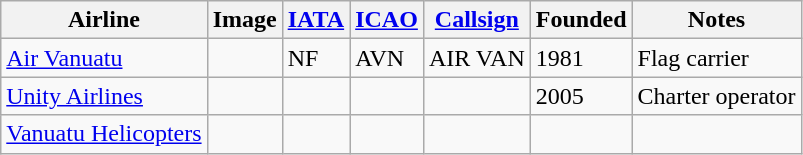<table class="wikitable sortable">
<tr>
<th>Airline</th>
<th>Image</th>
<th><a href='#'>IATA</a></th>
<th><a href='#'>ICAO</a></th>
<th><a href='#'>Callsign</a></th>
<th>Founded</th>
<th>Notes</th>
</tr>
<tr>
<td><a href='#'>Air Vanuatu</a></td>
<td></td>
<td>NF</td>
<td>AVN</td>
<td>AIR VAN</td>
<td>1981</td>
<td>Flag carrier</td>
</tr>
<tr>
<td><a href='#'>Unity Airlines</a></td>
<td></td>
<td></td>
<td></td>
<td></td>
<td>2005</td>
<td>Charter operator</td>
</tr>
<tr>
<td><a href='#'>Vanuatu Helicopters</a></td>
<td></td>
<td></td>
<td></td>
<td></td>
<td></td>
<td></td>
</tr>
</table>
